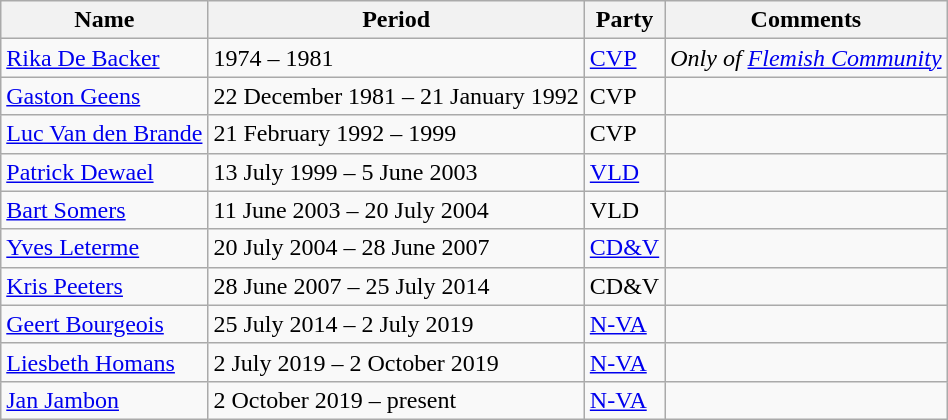<table class="wikitable">
<tr>
<th>Name</th>
<th>Period</th>
<th>Party</th>
<th>Comments</th>
</tr>
<tr>
<td><a href='#'>Rika De Backer</a></td>
<td>1974 – 1981</td>
<td><a href='#'>CVP</a></td>
<td><em>Only of <a href='#'>Flemish Community</a></em></td>
</tr>
<tr>
<td><a href='#'>Gaston Geens</a></td>
<td>22 December 1981 – 21 January 1992</td>
<td>CVP</td>
<td></td>
</tr>
<tr>
<td><a href='#'>Luc Van den Brande</a></td>
<td>21 February 1992 – 1999</td>
<td>CVP</td>
<td></td>
</tr>
<tr>
<td><a href='#'>Patrick Dewael</a></td>
<td>13 July 1999 – 5 June 2003</td>
<td><a href='#'>VLD</a></td>
<td></td>
</tr>
<tr>
<td><a href='#'>Bart Somers</a></td>
<td>11 June 2003 – 20 July 2004</td>
<td>VLD</td>
<td></td>
</tr>
<tr>
<td><a href='#'>Yves Leterme</a></td>
<td>20 July 2004 – 28 June 2007</td>
<td><a href='#'>CD&V</a></td>
<td></td>
</tr>
<tr>
<td><a href='#'>Kris Peeters</a></td>
<td>28 June 2007 – 25 July 2014</td>
<td>CD&V</td>
<td></td>
</tr>
<tr>
<td><a href='#'>Geert Bourgeois</a></td>
<td>25 July 2014 – 2 July 2019</td>
<td><a href='#'>N-VA</a></td>
<td></td>
</tr>
<tr>
<td><a href='#'>Liesbeth Homans</a></td>
<td>2 July 2019 – 2 October 2019</td>
<td><a href='#'>N-VA</a></td>
<td></td>
</tr>
<tr>
<td><a href='#'>Jan Jambon</a></td>
<td>2 October 2019 – present</td>
<td><a href='#'>N-VA</a></td>
<td></td>
</tr>
</table>
